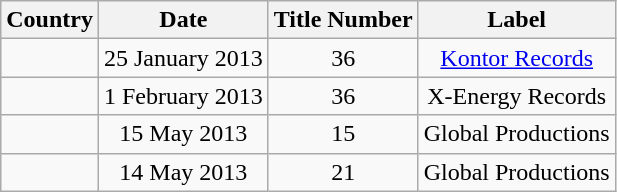<table class="wikitable sortable">
<tr class="hintergrundfarbe8">
<th>Country</th>
<th>Date</th>
<th>Title Number</th>
<th>Label</th>
</tr>
<tr>
<td></td>
<td align="center">25 January 2013</td>
<td align="center">36</td>
<td align="center"><a href='#'>Kontor Records</a></td>
</tr>
<tr>
<td></td>
<td align="center">1 February 2013</td>
<td align="center">36</td>
<td align="center">X-Energy Records</td>
</tr>
<tr>
<td></td>
<td align="center">15 May 2013</td>
<td align="center">15</td>
<td align="center">Global Productions</td>
</tr>
<tr>
<td></td>
<td align="center">14 May 2013</td>
<td align="center">21</td>
<td align="center">Global Productions</td>
</tr>
</table>
